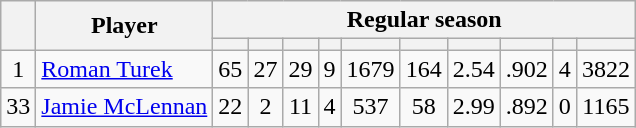<table class="wikitable plainrowheaders" style="text-align:center;">
<tr>
<th scope="col" rowspan="2"></th>
<th scope="col" rowspan="2">Player</th>
<th scope=colgroup colspan=10>Regular season</th>
</tr>
<tr>
<th scope="col"></th>
<th scope="col"></th>
<th scope="col"></th>
<th scope="col"></th>
<th scope="col"></th>
<th scope="col"></th>
<th scope="col"></th>
<th scope="col"></th>
<th scope="col"></th>
<th scope="col"></th>
</tr>
<tr>
<td scope="row">1</td>
<td align="left"><a href='#'>Roman Turek</a></td>
<td>65</td>
<td>27</td>
<td>29</td>
<td>9</td>
<td>1679</td>
<td>164</td>
<td>2.54</td>
<td>.902</td>
<td>4</td>
<td>3822</td>
</tr>
<tr>
<td scope="row">33</td>
<td align="left"><a href='#'>Jamie McLennan</a></td>
<td>22</td>
<td>2</td>
<td>11</td>
<td>4</td>
<td>537</td>
<td>58</td>
<td>2.99</td>
<td>.892</td>
<td>0</td>
<td>1165</td>
</tr>
</table>
